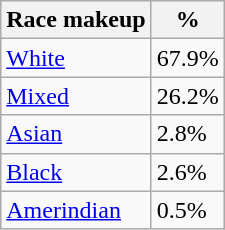<table class="wikitable">
<tr>
<th>Race makeup</th>
<th>%</th>
</tr>
<tr>
<td><a href='#'>White</a></td>
<td>67.9%</td>
</tr>
<tr>
<td><a href='#'>Mixed</a></td>
<td>26.2%</td>
</tr>
<tr>
<td><a href='#'>Asian</a></td>
<td>2.8%</td>
</tr>
<tr>
<td><a href='#'>Black</a></td>
<td>2.6%</td>
</tr>
<tr>
<td><a href='#'>Amerindian</a></td>
<td>0.5%</td>
</tr>
</table>
